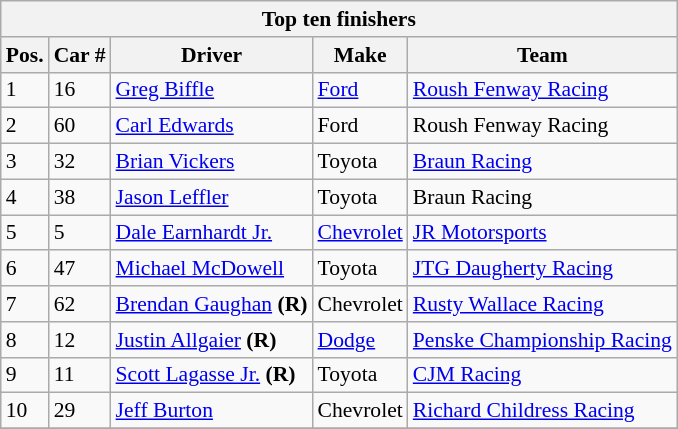<table class="wikitable" style="font-size: 90%;">
<tr>
<th colspan=9>Top ten finishers</th>
</tr>
<tr>
<th>Pos.</th>
<th>Car #</th>
<th>Driver</th>
<th>Make</th>
<th>Team</th>
</tr>
<tr>
<td>1</td>
<td>16</td>
<td><a href='#'>Greg Biffle</a></td>
<td><a href='#'>Ford</a></td>
<td><a href='#'>Roush Fenway Racing</a></td>
</tr>
<tr>
<td>2</td>
<td>60</td>
<td><a href='#'>Carl Edwards</a></td>
<td>Ford</td>
<td>Roush Fenway Racing</td>
</tr>
<tr>
<td>3</td>
<td>32</td>
<td><a href='#'>Brian Vickers</a></td>
<td>Toyota</td>
<td><a href='#'>Braun Racing</a></td>
</tr>
<tr>
<td>4</td>
<td>38</td>
<td><a href='#'>Jason Leffler</a></td>
<td>Toyota</td>
<td>Braun Racing</td>
</tr>
<tr>
<td>5</td>
<td>5</td>
<td><a href='#'>Dale Earnhardt Jr.</a></td>
<td><a href='#'>Chevrolet</a></td>
<td><a href='#'>JR Motorsports</a></td>
</tr>
<tr>
<td>6</td>
<td>47</td>
<td><a href='#'>Michael McDowell</a></td>
<td>Toyota</td>
<td><a href='#'>JTG Daugherty Racing</a></td>
</tr>
<tr>
<td>7</td>
<td>62</td>
<td><a href='#'>Brendan Gaughan</a> <strong>(R)</strong></td>
<td>Chevrolet</td>
<td><a href='#'>Rusty Wallace Racing</a></td>
</tr>
<tr>
<td>8</td>
<td>12</td>
<td><a href='#'>Justin Allgaier</a> <strong>(R)</strong></td>
<td><a href='#'>Dodge</a></td>
<td><a href='#'>Penske Championship Racing</a></td>
</tr>
<tr>
<td>9</td>
<td>11</td>
<td><a href='#'>Scott Lagasse Jr.</a> <strong>(R)</strong></td>
<td>Toyota</td>
<td><a href='#'>CJM Racing</a></td>
</tr>
<tr>
<td>10</td>
<td>29</td>
<td><a href='#'>Jeff Burton</a></td>
<td>Chevrolet</td>
<td><a href='#'>Richard Childress Racing</a></td>
</tr>
<tr>
</tr>
</table>
